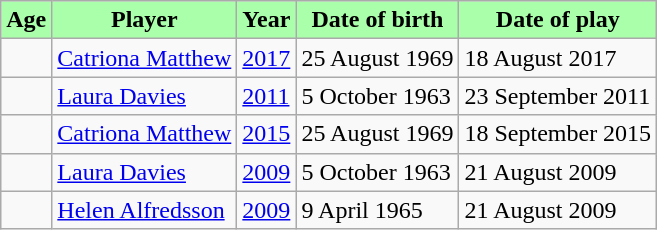<table class="wikitable">
<tr style="background:#aaffaa;">
<td align="center"><strong>Age</strong></td>
<td align="center"><strong>Player</strong></td>
<td align="center"><strong>Year</strong></td>
<td align="center"><strong>Date of birth</strong></td>
<td align="center"><strong>Date of play</strong></td>
</tr>
<tr>
<td></td>
<td><a href='#'>Catriona Matthew</a></td>
<td><a href='#'>2017</a></td>
<td>25 August 1969</td>
<td>18 August 2017</td>
</tr>
<tr>
<td></td>
<td><a href='#'>Laura Davies</a></td>
<td><a href='#'>2011</a></td>
<td>5 October 1963</td>
<td>23 September 2011</td>
</tr>
<tr>
<td></td>
<td><a href='#'>Catriona Matthew</a></td>
<td><a href='#'>2015</a></td>
<td>25 August 1969</td>
<td>18 September 2015</td>
</tr>
<tr>
<td></td>
<td><a href='#'>Laura Davies</a></td>
<td><a href='#'>2009</a></td>
<td>5 October 1963</td>
<td>21 August 2009</td>
</tr>
<tr>
<td></td>
<td><a href='#'>Helen Alfredsson</a></td>
<td><a href='#'>2009</a></td>
<td>9 April 1965</td>
<td>21 August 2009</td>
</tr>
</table>
